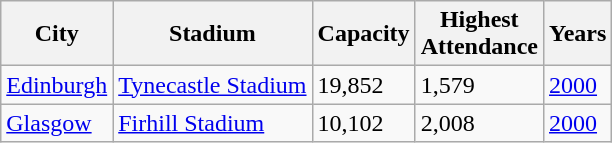<table class = "wikitable">
<tr>
<th>City</th>
<th>Stadium</th>
<th>Capacity</th>
<th>Highest<br>Attendance</th>
<th>Years</th>
</tr>
<tr>
<td><a href='#'>Edinburgh</a></td>
<td><a href='#'>Tynecastle Stadium</a></td>
<td>19,852</td>
<td>1,579</td>
<td><a href='#'>2000</a></td>
</tr>
<tr>
<td><a href='#'>Glasgow</a></td>
<td><a href='#'>Firhill Stadium</a></td>
<td>10,102</td>
<td>2,008</td>
<td><a href='#'>2000</a></td>
</tr>
</table>
